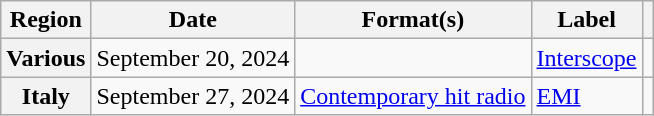<table class="wikitable plainrowheaders">
<tr>
<th scope="col">Region</th>
<th scope="col">Date</th>
<th scope="col">Format(s)</th>
<th scope="col">Label</th>
<th scope="col"></th>
</tr>
<tr>
<th scope="row">Various</th>
<td>September 20, 2024</td>
<td></td>
<td><a href='#'>Interscope</a></td>
<td style="text-align:center;"></td>
</tr>
<tr>
<th scope="row">Italy</th>
<td>September 27, 2024</td>
<td><a href='#'>Contemporary hit radio</a></td>
<td><a href='#'>EMI</a></td>
<td style="text-align:center;"></td>
</tr>
</table>
